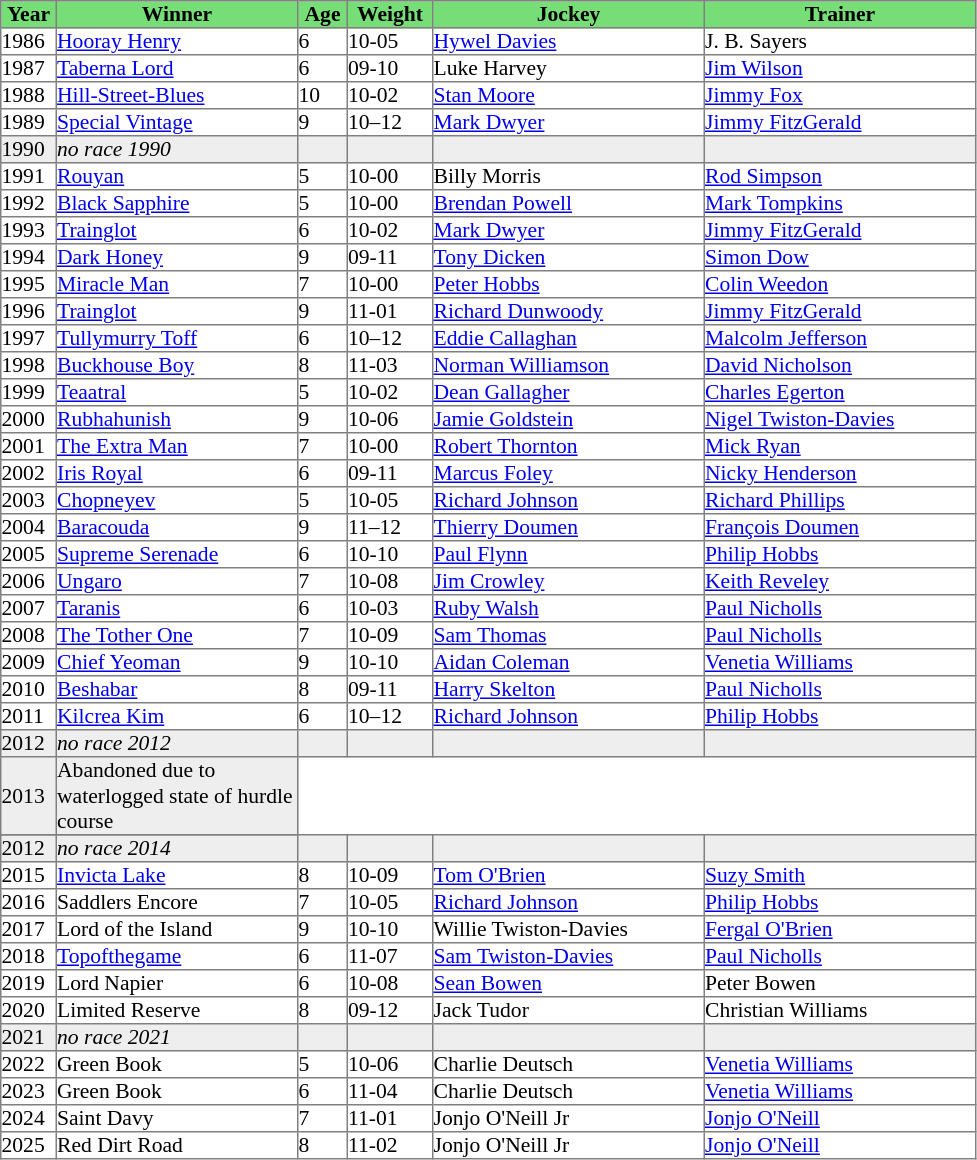<table class = "sortable" | border="1" cellpadding="0" style="border-collapse: collapse; font-size:90%">
<tr bgcolor="#77dd77" align="center">
<th width="36px"><strong>Year</strong><br></th>
<th width="160px"><strong>Winner</strong><br></th>
<th width="32px"><strong>Age</strong><br></th>
<th width="56px"><strong>Weight</strong><br></th>
<th width="180px"><strong>Jockey</strong><br></th>
<th width="180px"><strong>Trainer</strong><br></th>
</tr>
<tr>
<td>1986</td>
<td><a href='#'>Hooray Henry</a></td>
<td>6</td>
<td>10-05</td>
<td><a href='#'>Hywel Davies</a></td>
<td>J. B. Sayers</td>
</tr>
<tr>
<td>1987</td>
<td><a href='#'>Taberna Lord</a></td>
<td>6</td>
<td>09-10</td>
<td>Luke Harvey</td>
<td><a href='#'>Jim Wilson</a></td>
</tr>
<tr>
<td>1988</td>
<td><a href='#'>Hill-Street-Blues</a></td>
<td>10</td>
<td>10-02</td>
<td><a href='#'>Stan Moore</a></td>
<td><a href='#'>Jimmy Fox</a></td>
</tr>
<tr>
<td>1989</td>
<td><a href='#'>Special Vintage</a></td>
<td>9</td>
<td>10–12</td>
<td><a href='#'>Mark Dwyer</a></td>
<td><a href='#'>Jimmy FitzGerald</a></td>
</tr>
<tr bgcolor="#eeeeee">
<td><span>1990</span></td>
<td><em>no race 1990</em> </td>
<td></td>
<td></td>
<td></td>
<td></td>
</tr>
<tr>
<td>1991</td>
<td><a href='#'>Rouyan</a></td>
<td>5</td>
<td>10-00</td>
<td>Billy Morris</td>
<td><a href='#'>Rod Simpson</a></td>
</tr>
<tr>
<td>1992</td>
<td><a href='#'>Black Sapphire</a></td>
<td>5</td>
<td>10-00</td>
<td><a href='#'>Brendan Powell</a></td>
<td><a href='#'>Mark Tompkins</a></td>
</tr>
<tr>
<td>1993</td>
<td><a href='#'>Trainglot</a></td>
<td>6</td>
<td>10-02</td>
<td><a href='#'>Mark Dwyer</a></td>
<td><a href='#'>Jimmy FitzGerald</a></td>
</tr>
<tr>
<td>1994</td>
<td><a href='#'>Dark Honey</a></td>
<td>9</td>
<td>09-11</td>
<td><a href='#'>Tony Dicken</a></td>
<td><a href='#'>Simon Dow</a></td>
</tr>
<tr>
<td>1995</td>
<td><a href='#'>Miracle Man</a></td>
<td>7</td>
<td>10-00</td>
<td><a href='#'>Peter Hobbs</a></td>
<td><a href='#'>Colin Weedon</a></td>
</tr>
<tr>
<td>1996</td>
<td><a href='#'>Trainglot</a></td>
<td>9</td>
<td>11-01</td>
<td><a href='#'>Richard Dunwoody</a></td>
<td><a href='#'>Jimmy FitzGerald</a></td>
</tr>
<tr>
<td>1997</td>
<td><a href='#'>Tullymurry Toff</a></td>
<td>6</td>
<td>10–12</td>
<td><a href='#'>Eddie Callaghan</a></td>
<td><a href='#'>Malcolm Jefferson</a></td>
</tr>
<tr>
<td>1998</td>
<td><a href='#'>Buckhouse Boy</a></td>
<td>8</td>
<td>11-03</td>
<td><a href='#'>Norman Williamson</a></td>
<td><a href='#'>David Nicholson</a></td>
</tr>
<tr>
<td>1999</td>
<td><a href='#'>Teaatral</a></td>
<td>5</td>
<td>10-02</td>
<td><a href='#'>Dean Gallagher</a></td>
<td><a href='#'>Charles Egerton</a></td>
</tr>
<tr>
<td>2000</td>
<td><a href='#'>Rubhahunish</a></td>
<td>9</td>
<td>10-06</td>
<td><a href='#'>Jamie Goldstein</a></td>
<td><a href='#'>Nigel Twiston-Davies</a></td>
</tr>
<tr>
<td>2001</td>
<td><a href='#'>The Extra Man</a></td>
<td>7</td>
<td>10-00</td>
<td><a href='#'>Robert Thornton</a></td>
<td><a href='#'>Mick Ryan</a></td>
</tr>
<tr>
<td>2002</td>
<td><a href='#'>Iris Royal</a></td>
<td>6</td>
<td>09-11</td>
<td><a href='#'>Marcus Foley</a></td>
<td><a href='#'>Nicky Henderson</a></td>
</tr>
<tr>
<td>2003</td>
<td><a href='#'>Chopneyev</a></td>
<td>5</td>
<td>10-05</td>
<td><a href='#'>Richard Johnson</a></td>
<td><a href='#'>Richard Phillips</a></td>
</tr>
<tr>
<td>2004</td>
<td><a href='#'>Baracouda</a></td>
<td>9</td>
<td>11–12</td>
<td><a href='#'>Thierry Doumen</a></td>
<td><a href='#'>François Doumen</a></td>
</tr>
<tr>
<td>2005</td>
<td><a href='#'>Supreme Serenade</a></td>
<td>6</td>
<td>10-10</td>
<td><a href='#'>Paul Flynn</a></td>
<td><a href='#'>Philip Hobbs</a></td>
</tr>
<tr>
<td>2006</td>
<td><a href='#'>Ungaro</a></td>
<td>7</td>
<td>10-08</td>
<td><a href='#'>Jim Crowley</a></td>
<td><a href='#'>Keith Reveley</a></td>
</tr>
<tr>
<td>2007</td>
<td><a href='#'>Taranis</a></td>
<td>6</td>
<td>10-03</td>
<td><a href='#'>Ruby Walsh</a></td>
<td><a href='#'>Paul Nicholls</a></td>
</tr>
<tr>
<td>2008</td>
<td><a href='#'>The Tother One</a></td>
<td>7</td>
<td>10-09</td>
<td><a href='#'>Sam Thomas</a></td>
<td><a href='#'>Paul Nicholls</a></td>
</tr>
<tr>
<td>2009</td>
<td><a href='#'>Chief Yeoman</a></td>
<td>9</td>
<td>10-10</td>
<td><a href='#'>Aidan Coleman</a></td>
<td><a href='#'>Venetia Williams</a></td>
</tr>
<tr>
<td>2010</td>
<td><a href='#'>Beshabar</a></td>
<td>8</td>
<td>09-11</td>
<td><a href='#'>Harry Skelton</a></td>
<td><a href='#'>Paul Nicholls</a></td>
</tr>
<tr>
<td>2011</td>
<td><a href='#'>Kilcrea Kim</a></td>
<td>6</td>
<td>10–12</td>
<td><a href='#'>Richard Johnson</a></td>
<td><a href='#'>Philip Hobbs</a></td>
</tr>
<tr bgcolor="#eeeeee">
<td><span>2012</span></td>
<td><em>no race 2012</em> </td>
<td></td>
<td></td>
<td></td>
<td></td>
</tr>
<tr bgcolor="#eeeeee">
<td>2013<td>Abandoned due to waterlogged state of hurdle course                    </td></td>
</tr>
<tr>
</tr>
<tr bgcolor="#eeeeee">
<td><span>2012</span></td>
<td><em>no race 2014</em> </td>
<td></td>
<td></td>
<td></td>
<td></td>
</tr>
<tr>
<td>2015</td>
<td><a href='#'>Invicta Lake</a></td>
<td>8</td>
<td>10-09</td>
<td><a href='#'>Tom O'Brien</a></td>
<td><a href='#'>Suzy Smith</a></td>
</tr>
<tr>
<td>2016</td>
<td>Saddlers Encore</td>
<td>7</td>
<td>10-05</td>
<td><a href='#'>Richard Johnson</a></td>
<td><a href='#'>Philip Hobbs</a></td>
</tr>
<tr>
<td>2017</td>
<td>Lord of the Island</td>
<td>9</td>
<td>10-10</td>
<td>Willie Twiston-Davies</td>
<td><a href='#'>Fergal O'Brien</a></td>
</tr>
<tr>
<td>2018</td>
<td><a href='#'>Topofthegame</a></td>
<td>6</td>
<td>11-07</td>
<td><a href='#'>Sam Twiston-Davies</a></td>
<td><a href='#'>Paul Nicholls</a></td>
</tr>
<tr>
<td>2019</td>
<td>Lord Napier</td>
<td>6</td>
<td>10-08</td>
<td><a href='#'>Sean Bowen</a></td>
<td>Peter Bowen</td>
</tr>
<tr>
<td>2020</td>
<td>Limited Reserve</td>
<td>8</td>
<td>09-12</td>
<td>Jack Tudor</td>
<td>Christian Williams</td>
</tr>
<tr bgcolor="#eeeeee">
<td><span>2021</span></td>
<td><em>no race 2021</em></td>
<td></td>
<td></td>
<td></td>
<td></td>
</tr>
<tr>
<td>2022</td>
<td>Green Book</td>
<td>5</td>
<td>10-06</td>
<td>Charlie Deutsch</td>
<td><a href='#'>Venetia Williams</a></td>
</tr>
<tr>
<td>2023</td>
<td>Green Book</td>
<td>6</td>
<td>11-04</td>
<td>Charlie Deutsch</td>
<td><a href='#'>Venetia Williams</a></td>
</tr>
<tr>
<td>2024</td>
<td>Saint Davy</td>
<td>7</td>
<td>11-01</td>
<td>Jonjo O'Neill Jr</td>
<td><a href='#'>Jonjo O'Neill</a></td>
</tr>
<tr>
<td>2025</td>
<td>Red Dirt Road</td>
<td>8</td>
<td>11-02</td>
<td>Jonjo O'Neill Jr</td>
<td><a href='#'>Jonjo O'Neill</a></td>
</tr>
</table>
